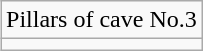<table class="wikitable" style="margin:0 auto;"  align="right"  colspan="2" cellpadding="3" style="font-size: 80%; width: 40%;">
<tr>
<td align=center colspan=2 style=" font-size: 100%;">Pillars of cave No.3</td>
</tr>
<tr>
<td></td>
</tr>
</table>
